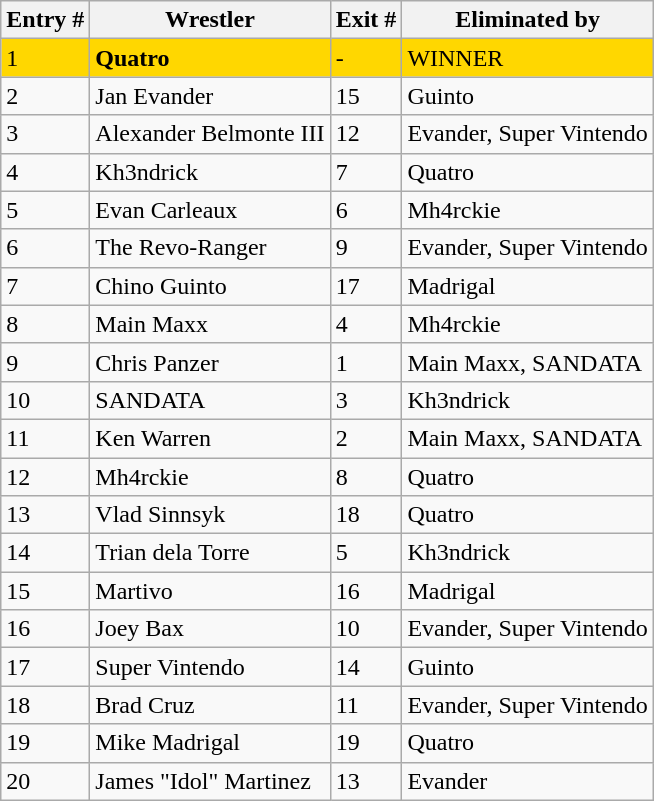<table class="wikitable sortable">
<tr>
<th>Entry #</th>
<th>Wrestler</th>
<th>Exit #</th>
<th>Eliminated by</th>
</tr>
<tr style="background:gold;">
<td>1</td>
<td><strong>Quatro</strong></td>
<td>-</td>
<td>WINNER</td>
</tr>
<tr>
<td>2</td>
<td>Jan Evander</td>
<td>15</td>
<td>Guinto</td>
</tr>
<tr>
<td>3</td>
<td>Alexander Belmonte III</td>
<td>12</td>
<td>Evander, Super Vintendo</td>
</tr>
<tr>
<td>4</td>
<td>Kh3ndrick</td>
<td>7</td>
<td>Quatro</td>
</tr>
<tr>
<td>5</td>
<td>Evan Carleaux</td>
<td>6</td>
<td>Mh4rckie</td>
</tr>
<tr>
<td>6</td>
<td>The Revo-Ranger</td>
<td>9</td>
<td>Evander, Super Vintendo</td>
</tr>
<tr>
<td>7</td>
<td>Chino Guinto</td>
<td>17</td>
<td>Madrigal</td>
</tr>
<tr>
<td>8</td>
<td>Main Maxx</td>
<td>4</td>
<td>Mh4rckie</td>
</tr>
<tr>
<td>9</td>
<td>Chris Panzer</td>
<td>1</td>
<td>Main Maxx, SANDATA</td>
</tr>
<tr>
<td>10</td>
<td>SANDATA</td>
<td>3</td>
<td>Kh3ndrick</td>
</tr>
<tr>
<td>11</td>
<td>Ken Warren</td>
<td>2</td>
<td>Main Maxx, SANDATA</td>
</tr>
<tr>
<td>12</td>
<td>Mh4rckie</td>
<td>8</td>
<td>Quatro</td>
</tr>
<tr>
<td>13</td>
<td>Vlad Sinnsyk</td>
<td>18</td>
<td>Quatro</td>
</tr>
<tr>
<td>14</td>
<td>Trian dela Torre</td>
<td>5</td>
<td>Kh3ndrick</td>
</tr>
<tr>
<td>15</td>
<td>Martivo</td>
<td>16</td>
<td>Madrigal</td>
</tr>
<tr>
<td>16</td>
<td>Joey Bax</td>
<td>10</td>
<td>Evander, Super Vintendo</td>
</tr>
<tr>
<td>17</td>
<td>Super Vintendo</td>
<td>14</td>
<td>Guinto</td>
</tr>
<tr>
<td>18</td>
<td>Brad Cruz</td>
<td>11</td>
<td>Evander, Super Vintendo</td>
</tr>
<tr>
<td>19</td>
<td>Mike Madrigal</td>
<td>19</td>
<td>Quatro</td>
</tr>
<tr>
<td>20</td>
<td>James "Idol" Martinez</td>
<td>13</td>
<td>Evander</td>
</tr>
</table>
